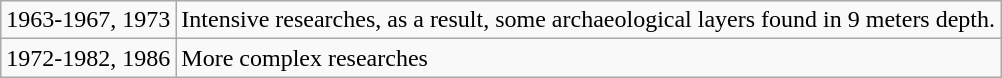<table class="wikitable">
<tr>
<td>1963-1967, 1973</td>
<td>Intensive researches, as a result, some archaeological layers found in 9 meters depth.</td>
</tr>
<tr>
<td>1972-1982, 1986</td>
<td>More complex researches</td>
</tr>
</table>
